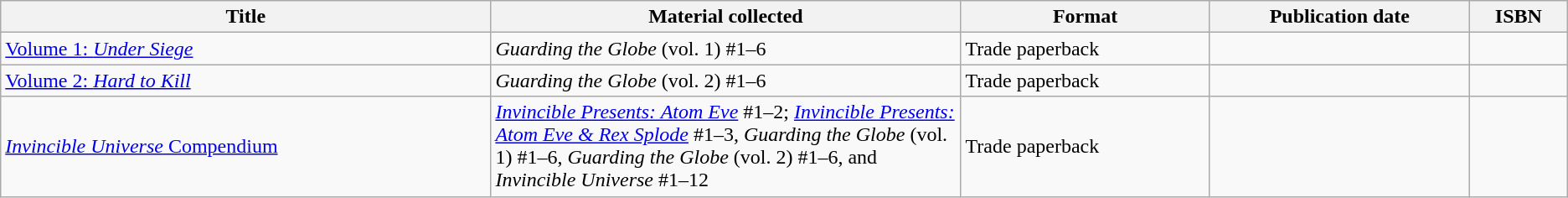<table class="wikitable">
<tr>
<th>Title</th>
<th>Material collected</th>
<th>Format</th>
<th>Publication date</th>
<th>ISBN</th>
</tr>
<tr>
<td><a href='#'>Volume 1: <em>Under Siege</em></a></td>
<td><em>Guarding the Globe</em> (vol. 1) #1–6</td>
<td>Trade paperback</td>
<td></td>
<td></td>
</tr>
<tr>
<td><a href='#'>Volume 2: <em>Hard to Kill</em></a></td>
<td><em>Guarding the Globe</em> (vol. 2) #1–6</td>
<td>Trade paperback</td>
<td></td>
<td></td>
</tr>
<tr>
<td><a href='#'><em>Invincible Universe</em> Compendium</a></td>
<td width="30%"><em><a href='#'>Invincible Presents: Atom Eve</a></em> #1–2; <em><a href='#'>Invincible Presents: Atom Eve & Rex Splode</a></em> #1–3, <em>Guarding the Globe</em> (vol. 1) #1–6, <em>Guarding the Globe</em> (vol. 2) #1–6, and <em>Invincible Universe</em> #1–12</td>
<td>Trade paperback</td>
<td></td>
<td></td>
</tr>
</table>
